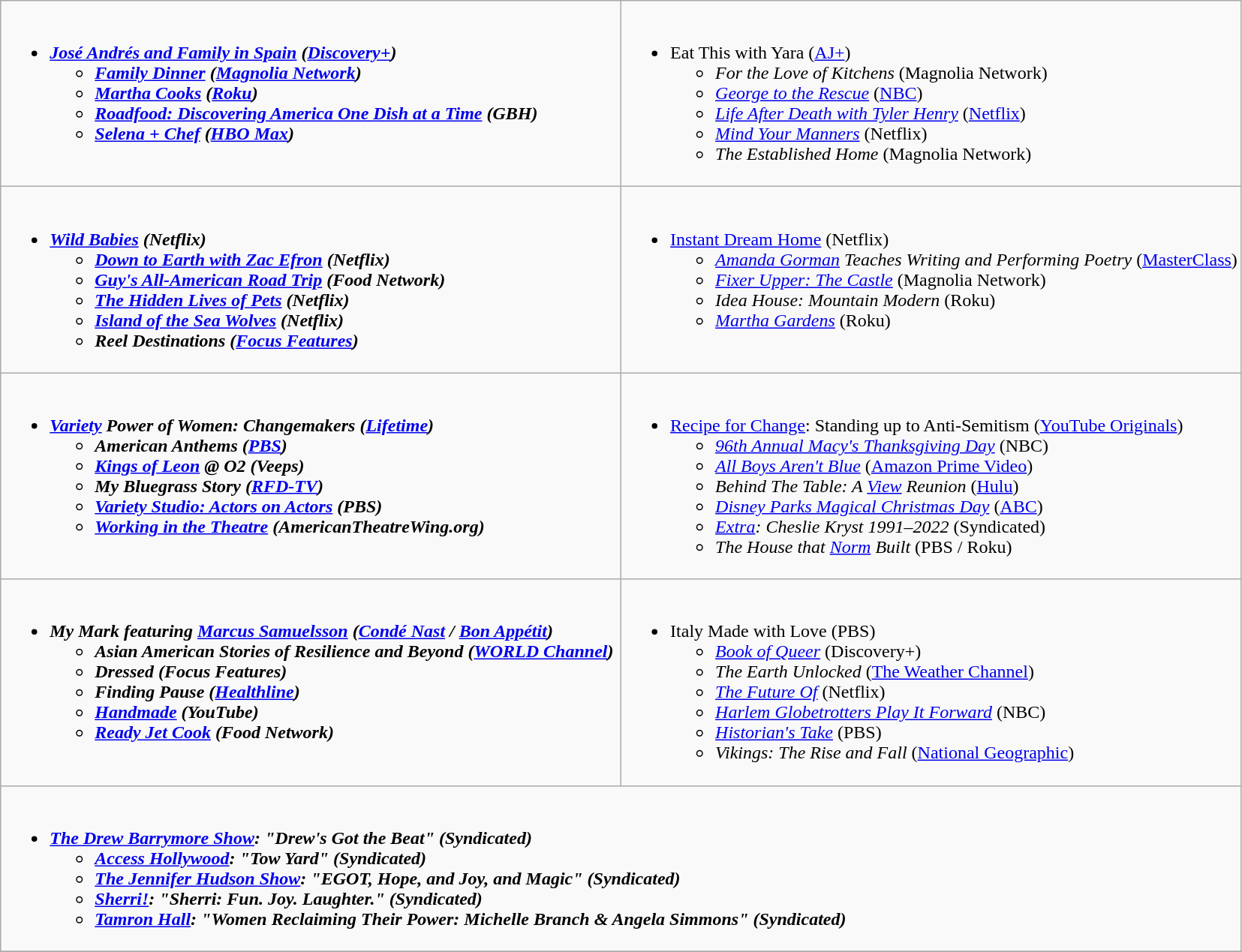<table class=wikitable>
<tr>
<td style="vertical-align:top;" width="50%"><br><ul><li><strong><em><a href='#'>José Andrés and Family in Spain</a><em> (<a href='#'>Discovery+</a>)<strong><ul><li></em><a href='#'>Family Dinner</a><em> (<a href='#'>Magnolia Network</a>)</li><li></em><a href='#'>Martha Cooks</a><em> (<a href='#'>Roku</a>)</li><li></em><a href='#'>Roadfood: Discovering America One Dish at a Time</a><em> (GBH)</li><li></em><a href='#'>Selena + Chef</a><em> (<a href='#'>HBO Max</a>)</li></ul></li></ul></td>
<td style="vertical-align:top;" width="50%"><br><ul><li></em></strong>Eat This with Yara</em> (<a href='#'>AJ+</a>)</strong><ul><li><em>For the Love of Kitchens</em> (Magnolia Network)</li><li><em><a href='#'>George to the Rescue</a></em> (<a href='#'>NBC</a>)</li><li><em><a href='#'>Life After Death with Tyler Henry</a></em> (<a href='#'>Netflix</a>)</li><li><em><a href='#'>Mind Your Manners</a></em> (Netflix)</li><li><em>The Established Home</em> (Magnolia Network)</li></ul></li></ul></td>
</tr>
<tr>
<td style="vertical-align:top;" width="50%"><br><ul><li><strong><em><a href='#'>Wild Babies</a><em> (Netflix)<strong><ul><li></em><a href='#'>Down to Earth with Zac Efron</a><em> (Netflix)</li><li></em><a href='#'>Guy's All-American Road Trip</a><em> (Food Network)</li><li></em><a href='#'>The Hidden Lives of Pets</a><em> (Netflix)</li><li></em><a href='#'>Island of the Sea Wolves</a><em> (Netflix)</li><li></em>Reel Destinations<em> (<a href='#'>Focus Features</a>)</li></ul></li></ul></td>
<td style="vertical-align:top;" width="50%"><br><ul><li></em></strong><a href='#'>Instant Dream Home</a></em> (Netflix)</strong><ul><li><em><a href='#'>Amanda Gorman</a> Teaches Writing and Performing Poetry</em> (<a href='#'>MasterClass</a>)</li><li><em><a href='#'>Fixer Upper: The Castle</a></em> (Magnolia Network)</li><li><em>Idea House: Mountain Modern</em> (Roku)</li><li><em><a href='#'>Martha Gardens</a></em> (Roku)</li></ul></li></ul></td>
</tr>
<tr>
<td style="vertical-align:top;" width="50%"><br><ul><li><strong><em><a href='#'>Variety</a> Power of Women: Changemakers<em> (<a href='#'>Lifetime</a>)<strong><ul><li></em>American Anthems<em> (<a href='#'>PBS</a>)</li><li></em><a href='#'>Kings of Leon</a> @ O2<em> (Veeps)</li><li></em>My Bluegrass Story<em> (<a href='#'>RFD-TV</a>)</li><li></em><a href='#'>Variety Studio: Actors on Actors</a><em> (PBS)</li><li></em><a href='#'>Working in the Theatre</a><em> (AmericanTheatreWing.org)</li></ul></li></ul></td>
<td style="vertical-align:top;" width="50%"><br><ul><li></em></strong><a href='#'>Recipe for Change</a>: Standing up to Anti-Semitism</em> (<a href='#'>YouTube Originals</a>)</strong><ul><li><em><a href='#'>96th Annual Macy's Thanksgiving Day</a></em> (NBC)</li><li><em><a href='#'>All Boys Aren't Blue</a></em> (<a href='#'>Amazon Prime Video</a>)</li><li><em>Behind The Table: A <a href='#'>View</a> Reunion</em> (<a href='#'>Hulu</a>)</li><li><em><a href='#'>Disney Parks Magical Christmas Day</a></em> (<a href='#'>ABC</a>)</li><li><em><a href='#'>Extra</a>: Cheslie Kryst 1991–2022</em> (Syndicated)</li><li><em>The House that <a href='#'>Norm</a> Built</em> (PBS / Roku)</li></ul></li></ul></td>
</tr>
<tr>
<td style="vertical-align:top;" width="50%"><br><ul><li><strong><em>My Mark featuring <a href='#'>Marcus Samuelsson</a><em> (<a href='#'>Condé Nast</a> / <a href='#'>Bon Appétit</a>)<strong><ul><li></em>Asian American Stories of Resilience and Beyond<em> (<a href='#'>WORLD Channel</a>)</li><li></em>Dressed<em> (Focus Features)</li><li></em>Finding Pause<em> (<a href='#'>Healthline</a>)</li><li></em><a href='#'>Handmade</a><em> (YouTube)</li><li></em><a href='#'>Ready Jet Cook</a><em> (Food Network)</li></ul></li></ul></td>
<td style="vertical-align:top;" width="50%"><br><ul><li></em></strong>Italy Made with Love</em> (PBS)</strong><ul><li><em><a href='#'>Book of Queer</a></em> (Discovery+)</li><li><em>The Earth Unlocked</em> (<a href='#'>The Weather Channel</a>)</li><li><em><a href='#'>The Future Of</a></em> (Netflix)</li><li><em><a href='#'>Harlem Globetrotters Play It Forward</a></em> (NBC)</li><li><em><a href='#'>Historian's Take</a></em> (PBS)</li><li><em>Vikings: The Rise and Fall</em> (<a href='#'>National Geographic</a>)</li></ul></li></ul></td>
</tr>
<tr>
<td colspan="2" style="vertical-align:top;" width="50%"><br><ul><li><strong><em><a href='#'>The Drew Barrymore Show</a><em>: "Drew's Got the Beat" (Syndicated)<strong><ul><li></em><a href='#'>Access Hollywood</a><em>: "Tow Yard" (Syndicated)</li><li></em><a href='#'>The Jennifer Hudson Show</a><em>: "EGOT, Hope, and Joy, and Magic" (Syndicated)</li><li></em><a href='#'>Sherri!</a><em>: "Sherri: Fun. Joy. Laughter." (Syndicated)</li><li></em><a href='#'>Tamron Hall</a><em>: "Women Reclaiming Their Power: Michelle Branch & Angela Simmons" (Syndicated)</li></ul></li></ul></td>
</tr>
<tr>
</tr>
</table>
